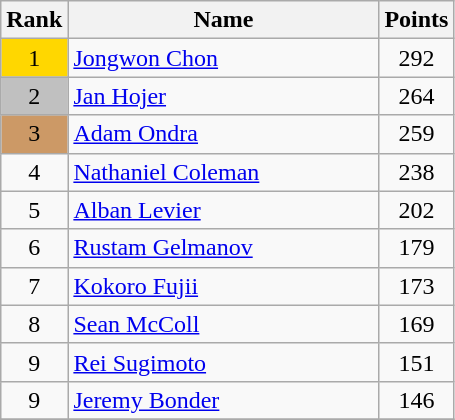<table class="wikitable">
<tr>
<th>Rank</th>
<th width = "200">Name</th>
<th>Points</th>
</tr>
<tr>
<td align="center" style="background: gold">1</td>
<td> <a href='#'>Jongwon Chon</a></td>
<td align="center">292</td>
</tr>
<tr>
<td align="center" style="background: silver">2</td>
<td> <a href='#'>Jan Hojer</a></td>
<td align="center">264</td>
</tr>
<tr>
<td align="center" style="background: #cc9966">3</td>
<td> <a href='#'>Adam Ondra</a></td>
<td align="center">259</td>
</tr>
<tr>
<td align="center">4</td>
<td> <a href='#'>Nathaniel Coleman</a></td>
<td align="center">238</td>
</tr>
<tr>
<td align="center">5</td>
<td> <a href='#'>Alban Levier</a></td>
<td align="center">202</td>
</tr>
<tr>
<td align="center">6</td>
<td> <a href='#'>Rustam Gelmanov</a></td>
<td align="center">179</td>
</tr>
<tr>
<td align="center">7</td>
<td> <a href='#'>Kokoro Fujii</a></td>
<td align="center">173</td>
</tr>
<tr>
<td align="center">8</td>
<td> <a href='#'>Sean McColl</a></td>
<td align="center">169</td>
</tr>
<tr>
<td align="center">9</td>
<td> <a href='#'>Rei Sugimoto</a></td>
<td align="center">151</td>
</tr>
<tr>
<td align="center">9</td>
<td> <a href='#'>Jeremy Bonder</a></td>
<td align="center">146</td>
</tr>
<tr>
</tr>
</table>
